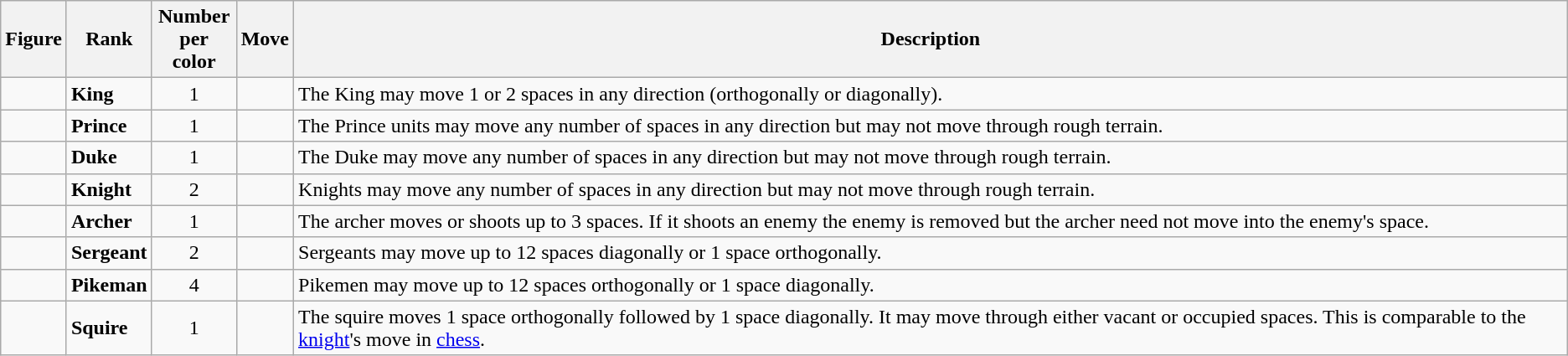<table class="wikitable">
<tr>
<th>Figure</th>
<th>Rank</th>
<th style="width: 60px;">Number per color</th>
<th>Move</th>
<th>Description</th>
</tr>
<tr>
<td></td>
<td><strong>King</strong></td>
<td align="center">1</td>
<td></td>
<td>The King may move 1 or 2 spaces in any direction (orthogonally or diagonally).</td>
</tr>
<tr>
<td></td>
<td><strong>Prince</strong></td>
<td align="center">1</td>
<td></td>
<td>The Prince units may move any number of spaces in any direction but may not move through rough terrain.</td>
</tr>
<tr>
<td></td>
<td><strong>Duke</strong></td>
<td align="center">1</td>
<td></td>
<td>The Duke may move any number of spaces in any direction but may not move through rough terrain.</td>
</tr>
<tr>
<td></td>
<td><strong>Knight</strong></td>
<td align="center">2</td>
<td></td>
<td>Knights may move any number of spaces in any direction but may not move through rough terrain.</td>
</tr>
<tr>
<td></td>
<td><strong>Archer</strong></td>
<td align="center">1</td>
<td></td>
<td>The archer moves or shoots up to 3 spaces. If it shoots an enemy the enemy is removed but the archer need not move into the enemy's space.</td>
</tr>
<tr>
<td></td>
<td><strong>Sergeant</strong></td>
<td align="center">2</td>
<td></td>
<td>Sergeants may move up to 12 spaces diagonally or 1 space orthogonally.</td>
</tr>
<tr>
<td></td>
<td><strong>Pikeman</strong></td>
<td align="center">4</td>
<td></td>
<td>Pikemen may move up to 12 spaces orthogonally or 1 space diagonally.</td>
</tr>
<tr>
<td></td>
<td><strong>Squire</strong></td>
<td align="center">1</td>
<td></td>
<td>The squire moves 1 space orthogonally followed by 1 space diagonally. It may move through either vacant or occupied spaces. This is comparable to the <a href='#'>knight</a>'s move in <a href='#'>chess</a>.</td>
</tr>
</table>
